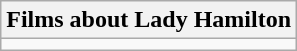<table class="wikitable">
<tr>
<th>Films about Lady Hamilton</th>
</tr>
<tr>
<td></td>
</tr>
</table>
